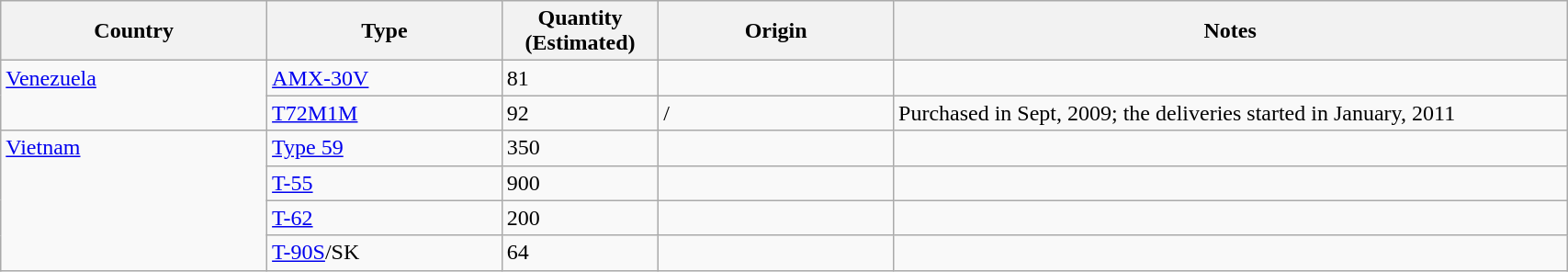<table class="wikitable" Width="90%">
<tr>
<th width="17%">Country</th>
<th width="15%">Type</th>
<th width="10%">Quantity (Estimated)</th>
<th width="15%">Origin</th>
<th>Notes</th>
</tr>
<tr>
<td rowspan="2" valign="top"><a href='#'>Venezuela</a></td>
<td><a href='#'>AMX-30V</a></td>
<td>81</td>
<td></td>
<td></td>
</tr>
<tr>
<td><a href='#'>T72M1M</a></td>
<td>92</td>
<td>/</td>
<td>Purchased in Sept, 2009; the deliveries started in January, 2011</td>
</tr>
<tr>
<td rowspan="5" valign="top"><a href='#'>Vietnam</a></td>
<td><a href='#'>Type 59</a></td>
<td>350</td>
<td></td>
<td></td>
</tr>
<tr>
<td><a href='#'>T-55</a></td>
<td>900</td>
<td></td>
<td></td>
</tr>
<tr>
<td><a href='#'>T-62</a></td>
<td>200</td>
<td></td>
<td></td>
</tr>
<tr>
<td><a href='#'>T-90S</a>/SK</td>
<td>64</td>
<td></td>
<td></td>
</tr>
</table>
